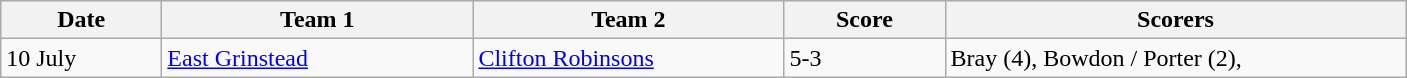<table class="wikitable" style="font-size: 100%">
<tr>
<th width=100>Date</th>
<th width=200>Team 1</th>
<th width=200>Team 2</th>
<th width=100>Score</th>
<th width=300>Scorers</th>
</tr>
<tr>
<td>10 July</td>
<td><a href='#'>East Grinstead</a></td>
<td><a href='#'>Clifton Robinsons</a></td>
<td>5-3</td>
<td>Bray (4), Bowdon / Porter (2),</td>
</tr>
</table>
